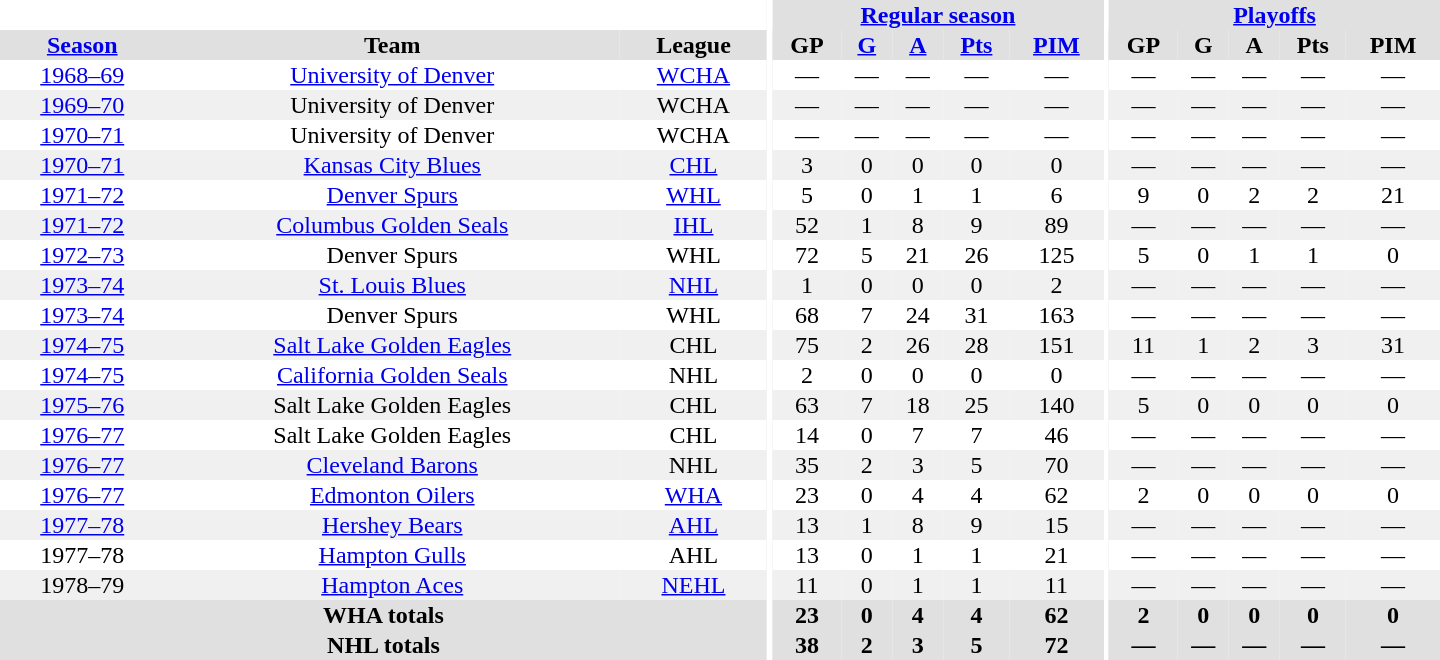<table border="0" cellpadding="1" cellspacing="0" style="text-align:center; width:60em">
<tr bgcolor="#e0e0e0">
<th colspan="3" bgcolor="#ffffff"></th>
<th rowspan="100" bgcolor="#ffffff"></th>
<th colspan="5"><a href='#'>Regular season</a></th>
<th rowspan="100" bgcolor="#ffffff"></th>
<th colspan="5"><a href='#'>Playoffs</a></th>
</tr>
<tr bgcolor="#e0e0e0">
<th><a href='#'>Season</a></th>
<th>Team</th>
<th>League</th>
<th>GP</th>
<th><a href='#'>G</a></th>
<th><a href='#'>A</a></th>
<th><a href='#'>Pts</a></th>
<th><a href='#'>PIM</a></th>
<th>GP</th>
<th>G</th>
<th>A</th>
<th>Pts</th>
<th>PIM</th>
</tr>
<tr>
<td><a href='#'>1968–69</a></td>
<td><a href='#'>University of Denver</a></td>
<td><a href='#'>WCHA</a></td>
<td>—</td>
<td>—</td>
<td>—</td>
<td>—</td>
<td>—</td>
<td>—</td>
<td>—</td>
<td>—</td>
<td>—</td>
<td>—</td>
</tr>
<tr bgcolor="#f0f0f0">
<td><a href='#'>1969–70</a></td>
<td>University of Denver</td>
<td>WCHA</td>
<td>—</td>
<td>—</td>
<td>—</td>
<td>—</td>
<td>—</td>
<td>—</td>
<td>—</td>
<td>—</td>
<td>—</td>
<td>—</td>
</tr>
<tr>
<td><a href='#'>1970–71</a></td>
<td>University of Denver</td>
<td>WCHA</td>
<td>—</td>
<td>—</td>
<td>—</td>
<td>—</td>
<td>—</td>
<td>—</td>
<td>—</td>
<td>—</td>
<td>—</td>
<td>—</td>
</tr>
<tr bgcolor="#f0f0f0">
<td><a href='#'>1970–71</a></td>
<td><a href='#'>Kansas City Blues</a></td>
<td><a href='#'>CHL</a></td>
<td>3</td>
<td>0</td>
<td>0</td>
<td>0</td>
<td>0</td>
<td>—</td>
<td>—</td>
<td>—</td>
<td>—</td>
<td>—</td>
</tr>
<tr>
<td><a href='#'>1971–72</a></td>
<td><a href='#'>Denver Spurs</a></td>
<td><a href='#'>WHL</a></td>
<td>5</td>
<td>0</td>
<td>1</td>
<td>1</td>
<td>6</td>
<td>9</td>
<td>0</td>
<td>2</td>
<td>2</td>
<td>21</td>
</tr>
<tr bgcolor="#f0f0f0">
<td><a href='#'>1971–72</a></td>
<td><a href='#'>Columbus Golden Seals</a></td>
<td><a href='#'>IHL</a></td>
<td>52</td>
<td>1</td>
<td>8</td>
<td>9</td>
<td>89</td>
<td>—</td>
<td>—</td>
<td>—</td>
<td>—</td>
<td>—</td>
</tr>
<tr>
<td><a href='#'>1972–73</a></td>
<td>Denver Spurs</td>
<td>WHL</td>
<td>72</td>
<td>5</td>
<td>21</td>
<td>26</td>
<td>125</td>
<td>5</td>
<td>0</td>
<td>1</td>
<td>1</td>
<td>0</td>
</tr>
<tr bgcolor="#f0f0f0">
<td><a href='#'>1973–74</a></td>
<td><a href='#'>St. Louis Blues</a></td>
<td><a href='#'>NHL</a></td>
<td>1</td>
<td>0</td>
<td>0</td>
<td>0</td>
<td>2</td>
<td>—</td>
<td>—</td>
<td>—</td>
<td>—</td>
<td>—</td>
</tr>
<tr>
<td><a href='#'>1973–74</a></td>
<td>Denver Spurs</td>
<td>WHL</td>
<td>68</td>
<td>7</td>
<td>24</td>
<td>31</td>
<td>163</td>
<td>—</td>
<td>—</td>
<td>—</td>
<td>—</td>
<td>—</td>
</tr>
<tr bgcolor="#f0f0f0">
<td><a href='#'>1974–75</a></td>
<td><a href='#'>Salt Lake Golden Eagles</a></td>
<td>CHL</td>
<td>75</td>
<td>2</td>
<td>26</td>
<td>28</td>
<td>151</td>
<td>11</td>
<td>1</td>
<td>2</td>
<td>3</td>
<td>31</td>
</tr>
<tr>
<td><a href='#'>1974–75</a></td>
<td><a href='#'>California Golden Seals</a></td>
<td>NHL</td>
<td>2</td>
<td>0</td>
<td>0</td>
<td>0</td>
<td>0</td>
<td>—</td>
<td>—</td>
<td>—</td>
<td>—</td>
<td>—</td>
</tr>
<tr bgcolor="#f0f0f0">
<td><a href='#'>1975–76</a></td>
<td>Salt Lake Golden Eagles</td>
<td>CHL</td>
<td>63</td>
<td>7</td>
<td>18</td>
<td>25</td>
<td>140</td>
<td>5</td>
<td>0</td>
<td>0</td>
<td>0</td>
<td>0</td>
</tr>
<tr>
<td><a href='#'>1976–77</a></td>
<td>Salt Lake Golden Eagles</td>
<td>CHL</td>
<td>14</td>
<td>0</td>
<td>7</td>
<td>7</td>
<td>46</td>
<td>—</td>
<td>—</td>
<td>—</td>
<td>—</td>
<td>—</td>
</tr>
<tr bgcolor="#f0f0f0">
<td><a href='#'>1976–77</a></td>
<td><a href='#'>Cleveland Barons</a></td>
<td>NHL</td>
<td>35</td>
<td>2</td>
<td>3</td>
<td>5</td>
<td>70</td>
<td>—</td>
<td>—</td>
<td>—</td>
<td>—</td>
<td>—</td>
</tr>
<tr>
<td><a href='#'>1976–77</a></td>
<td><a href='#'>Edmonton Oilers</a></td>
<td><a href='#'>WHA</a></td>
<td>23</td>
<td>0</td>
<td>4</td>
<td>4</td>
<td>62</td>
<td>2</td>
<td>0</td>
<td>0</td>
<td>0</td>
<td>0</td>
</tr>
<tr bgcolor="#f0f0f0">
<td><a href='#'>1977–78</a></td>
<td><a href='#'>Hershey Bears</a></td>
<td><a href='#'>AHL</a></td>
<td>13</td>
<td>1</td>
<td>8</td>
<td>9</td>
<td>15</td>
<td>—</td>
<td>—</td>
<td>—</td>
<td>—</td>
<td>—</td>
</tr>
<tr>
<td>1977–78</td>
<td><a href='#'>Hampton Gulls</a></td>
<td>AHL</td>
<td>13</td>
<td>0</td>
<td>1</td>
<td>1</td>
<td>21</td>
<td>—</td>
<td>—</td>
<td>—</td>
<td>—</td>
<td>—</td>
</tr>
<tr bgcolor="#f0f0f0">
<td>1978–79</td>
<td><a href='#'>Hampton Aces</a></td>
<td><a href='#'>NEHL</a></td>
<td>11</td>
<td>0</td>
<td>1</td>
<td>1</td>
<td>11</td>
<td>—</td>
<td>—</td>
<td>—</td>
<td>—</td>
<td>—</td>
</tr>
<tr bgcolor="#e0e0e0">
<th colspan="3">WHA totals</th>
<th>23</th>
<th>0</th>
<th>4</th>
<th>4</th>
<th>62</th>
<th>2</th>
<th>0</th>
<th>0</th>
<th>0</th>
<th>0</th>
</tr>
<tr bgcolor="#e0e0e0">
<th colspan="3">NHL totals</th>
<th>38</th>
<th>2</th>
<th>3</th>
<th>5</th>
<th>72</th>
<th>—</th>
<th>—</th>
<th>—</th>
<th>—</th>
<th>—</th>
</tr>
</table>
